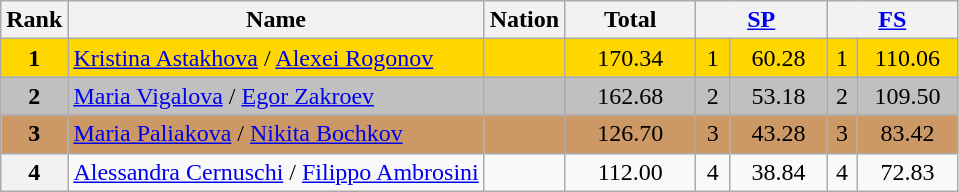<table class="wikitable sortable">
<tr>
<th>Rank</th>
<th>Name</th>
<th>Nation</th>
<th width="80px">Total</th>
<th colspan="2" width="80px"><a href='#'>SP</a></th>
<th colspan="2" width="80px"><a href='#'>FS</a></th>
</tr>
<tr bgcolor="gold">
<td align="center"><strong>1</strong></td>
<td><a href='#'>Kristina Astakhova</a> / <a href='#'>Alexei Rogonov</a></td>
<td></td>
<td align="center">170.34</td>
<td align="center">1</td>
<td align="center">60.28</td>
<td align="center">1</td>
<td align="center">110.06</td>
</tr>
<tr bgcolor="silver">
<td align="center"><strong>2</strong></td>
<td><a href='#'>Maria Vigalova</a> / <a href='#'>Egor Zakroev</a></td>
<td></td>
<td align="center">162.68</td>
<td align="center">2</td>
<td align="center">53.18</td>
<td align="center">2</td>
<td align="center">109.50</td>
</tr>
<tr bgcolor="cc9966">
<td align="center"><strong>3</strong></td>
<td><a href='#'>Maria Paliakova</a> / <a href='#'>Nikita Bochkov</a></td>
<td></td>
<td align="center">126.70</td>
<td align="center">3</td>
<td align="center">43.28</td>
<td align="center">3</td>
<td align="center">83.42</td>
</tr>
<tr>
<th>4</th>
<td><a href='#'>Alessandra Cernuschi</a> / <a href='#'>Filippo Ambrosini</a></td>
<td></td>
<td align="center">112.00</td>
<td align="center">4</td>
<td align="center">38.84</td>
<td align="center">4</td>
<td align="center">72.83</td>
</tr>
</table>
